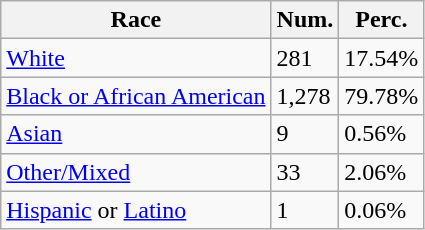<table class="wikitable">
<tr>
<th>Race</th>
<th>Num.</th>
<th>Perc.</th>
</tr>
<tr>
<td><a href='#'>White</a></td>
<td>281</td>
<td>17.54%</td>
</tr>
<tr>
<td><a href='#'>Black or African American</a></td>
<td>1,278</td>
<td>79.78%</td>
</tr>
<tr>
<td><a href='#'>Asian</a></td>
<td>9</td>
<td>0.56%</td>
</tr>
<tr>
<td><a href='#'>Other/Mixed</a></td>
<td>33</td>
<td>2.06%</td>
</tr>
<tr>
<td><a href='#'>Hispanic</a> or <a href='#'>Latino</a></td>
<td>1</td>
<td>0.06%</td>
</tr>
</table>
